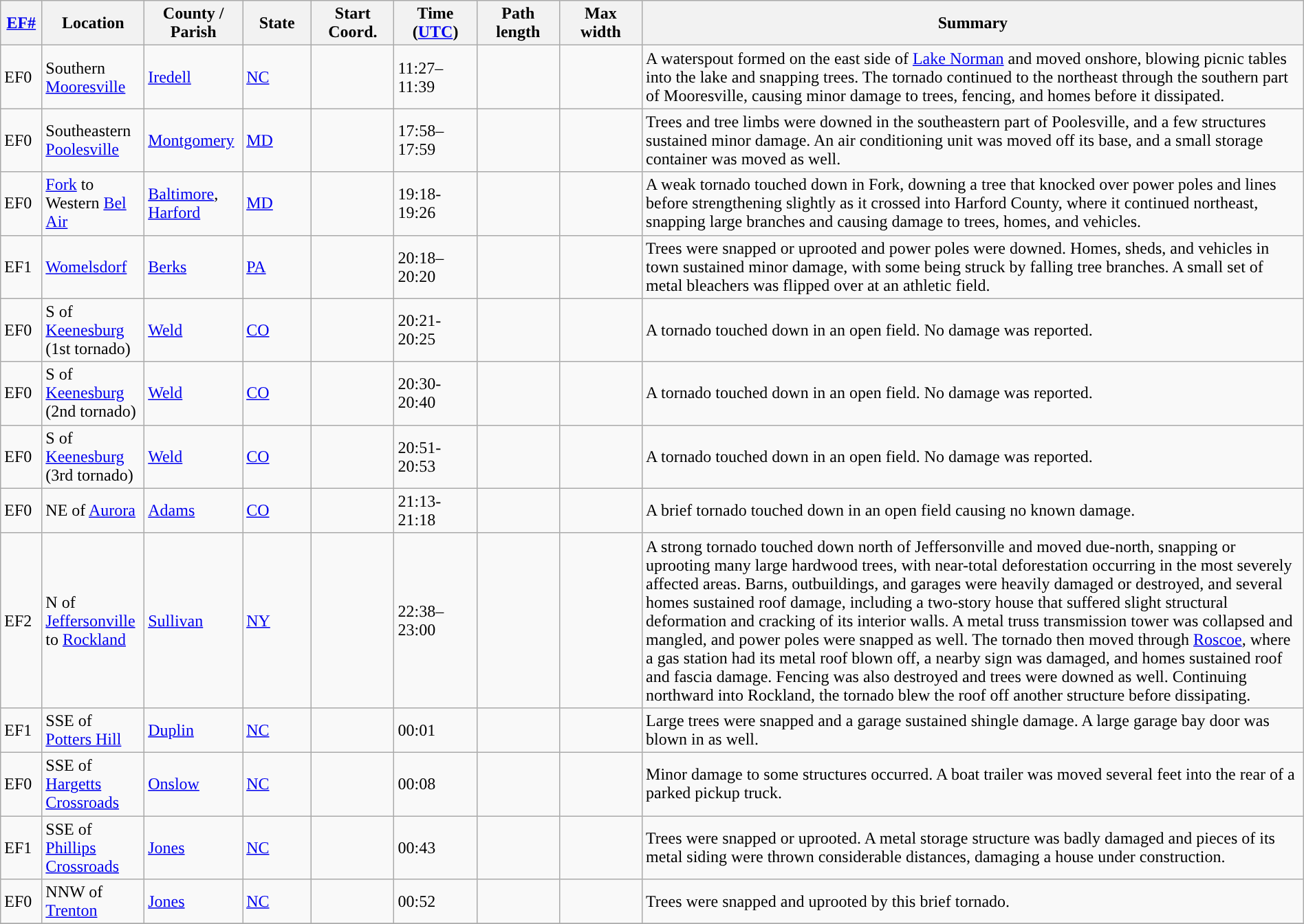<table class="wikitable sortable" style="width:100%;">
<tr>
<th scope="col"  style="width:3%; text-align:center;"><a href='#'>EF#</a></th>
<th scope="col"  style="width:7%; text-align:center;" class="unsortable">Location</th>
<th scope="col"  style="width:6%; text-align:center;" class="unsortable">County / Parish</th>
<th scope="col"  style="width:5%; text-align:center;">State</th>
<th scope="col"  style="width:6%; text-align:center;">Start Coord.</th>
<th scope="col"  style="width:6%; text-align:center;">Time (<a href='#'>UTC</a>)</th>
<th scope="col"  style="width:6%; text-align:center;">Path length</th>
<th scope="col"  style="width:6%; text-align:center;">Max width</th>
<th scope="col" class="unsortable" style="width:48%; text-align:center;">Summary</th>
</tr>
<tr>
<td>EF0</td>
<td>Southern <a href='#'>Mooresville</a></td>
<td><a href='#'>Iredell</a></td>
<td><a href='#'>NC</a></td>
<td></td>
<td>11:27–11:39</td>
<td></td>
<td></td>
<td>A waterspout formed on the east side of <a href='#'>Lake Norman</a> and moved onshore, blowing picnic tables into the lake and snapping trees. The tornado continued to the northeast through the southern part of Mooresville, causing minor damage to trees, fencing, and homes before it dissipated.</td>
</tr>
<tr>
<td>EF0</td>
<td>Southeastern <a href='#'>Poolesville</a></td>
<td><a href='#'>Montgomery</a></td>
<td><a href='#'>MD</a></td>
<td></td>
<td>17:58–17:59</td>
<td></td>
<td></td>
<td>Trees and tree limbs were downed in the southeastern part of Poolesville, and a few structures sustained minor damage. An air conditioning unit was moved off its base, and a small storage container was moved as well.</td>
</tr>
<tr>
<td>EF0</td>
<td><a href='#'>Fork</a> to Western <a href='#'>Bel Air</a></td>
<td><a href='#'>Baltimore</a>, <a href='#'>Harford</a></td>
<td><a href='#'>MD</a></td>
<td></td>
<td>19:18-19:26</td>
<td></td>
<td></td>
<td>A weak tornado touched down in Fork, downing a tree that knocked over power poles and lines before strengthening slightly as it crossed into Harford County, where it continued northeast, snapping large branches and causing damage to trees, homes, and vehicles.</td>
</tr>
<tr>
<td>EF1</td>
<td><a href='#'>Womelsdorf</a></td>
<td><a href='#'>Berks</a></td>
<td><a href='#'>PA</a></td>
<td></td>
<td>20:18–20:20</td>
<td></td>
<td></td>
<td>Trees were snapped or uprooted and power poles were downed. Homes, sheds, and vehicles in town sustained minor damage, with some being struck by falling tree branches. A small set of metal bleachers was flipped over at an athletic field.</td>
</tr>
<tr>
<td>EF0</td>
<td>S of <a href='#'>Keenesburg</a> (1st tornado)</td>
<td><a href='#'>Weld</a></td>
<td><a href='#'>CO</a></td>
<td></td>
<td>20:21-20:25</td>
<td></td>
<td></td>
<td>A tornado touched down in an open field. No damage was reported.</td>
</tr>
<tr>
<td>EF0</td>
<td>S of <a href='#'>Keenesburg</a> (2nd tornado)</td>
<td><a href='#'>Weld</a></td>
<td><a href='#'>CO</a></td>
<td></td>
<td>20:30-20:40</td>
<td></td>
<td></td>
<td>A tornado touched down in an open field. No damage was reported.</td>
</tr>
<tr>
<td>EF0</td>
<td>S of <a href='#'>Keenesburg</a> (3rd tornado)</td>
<td><a href='#'>Weld</a></td>
<td><a href='#'>CO</a></td>
<td></td>
<td>20:51-20:53</td>
<td></td>
<td></td>
<td>A tornado touched down in an open field. No damage was reported.</td>
</tr>
<tr>
<td>EF0</td>
<td>NE of <a href='#'>Aurora</a></td>
<td><a href='#'>Adams</a></td>
<td><a href='#'>CO</a></td>
<td></td>
<td>21:13-21:18</td>
<td></td>
<td></td>
<td>A brief tornado touched down in an open field causing no known damage.</td>
</tr>
<tr>
<td>EF2</td>
<td>N of <a href='#'>Jeffersonville</a> to <a href='#'>Rockland</a></td>
<td><a href='#'>Sullivan</a></td>
<td><a href='#'>NY</a></td>
<td></td>
<td>22:38–23:00</td>
<td></td>
<td></td>
<td>A strong tornado touched down north of Jeffersonville and moved due-north, snapping or uprooting many large hardwood trees, with near-total deforestation occurring in the most severely affected areas. Barns, outbuildings, and garages were heavily damaged or destroyed, and several homes sustained roof damage, including a two-story house that suffered slight structural deformation and cracking of its interior walls. A  metal truss transmission tower was collapsed and mangled, and power poles were snapped as well. The tornado then moved through <a href='#'>Roscoe</a>, where a gas station had its metal roof blown off, a nearby sign was damaged, and homes sustained roof and fascia damage. Fencing was also destroyed and trees were downed as well. Continuing northward into Rockland, the tornado blew the roof off another structure before dissipating.</td>
</tr>
<tr>
<td>EF1</td>
<td>SSE of <a href='#'>Potters Hill</a></td>
<td><a href='#'>Duplin</a></td>
<td><a href='#'>NC</a></td>
<td></td>
<td>00:01</td>
<td></td>
<td></td>
<td>Large trees were snapped and a garage sustained shingle damage. A large garage bay door was blown in as well.</td>
</tr>
<tr>
<td>EF0</td>
<td>SSE of <a href='#'>Hargetts Crossroads</a></td>
<td><a href='#'>Onslow</a></td>
<td><a href='#'>NC</a></td>
<td></td>
<td>00:08</td>
<td></td>
<td></td>
<td>Minor damage to some structures occurred. A boat trailer was moved several feet into the rear of a parked pickup truck.</td>
</tr>
<tr>
<td>EF1</td>
<td>SSE of <a href='#'>Phillips Crossroads</a></td>
<td><a href='#'>Jones</a></td>
<td><a href='#'>NC</a></td>
<td></td>
<td>00:43</td>
<td></td>
<td></td>
<td>Trees were snapped or uprooted. A metal storage structure was badly damaged and pieces of its metal siding were thrown considerable distances, damaging a house under construction.</td>
</tr>
<tr>
<td>EF0</td>
<td>NNW of <a href='#'>Trenton</a></td>
<td><a href='#'>Jones</a></td>
<td><a href='#'>NC</a></td>
<td></td>
<td>00:52</td>
<td></td>
<td></td>
<td>Trees were snapped and uprooted by this brief tornado.</td>
</tr>
<tr>
</tr>
</table>
